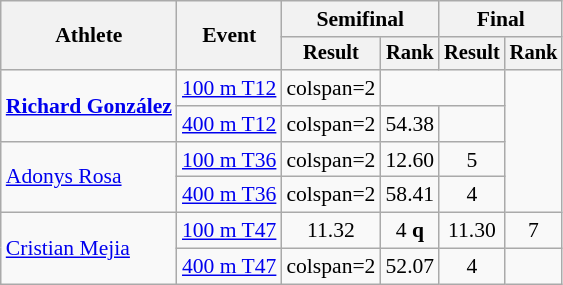<table class="wikitable" style="font-size:90%">
<tr>
<th rowspan="2">Athlete</th>
<th rowspan="2">Event</th>
<th colspan="2">Semifinal</th>
<th colspan="2">Final</th>
</tr>
<tr style="font-size:95%">
<th>Result</th>
<th>Rank</th>
<th>Result</th>
<th>Rank</th>
</tr>
<tr align=center>
<td align=left rowspan=2><strong><a href='#'>Richard González</a></strong></td>
<td align=left><a href='#'>100 m T12</a></td>
<td>colspan=2 </td>
<td colspan=2></td>
</tr>
<tr align=center>
<td align=left><a href='#'>400 m T12</a></td>
<td>colspan=2 </td>
<td>54.38</td>
<td></td>
</tr>
<tr align=center>
<td align=left rowspan=2><a href='#'>Adonys Rosa</a></td>
<td align=left><a href='#'>100 m T36</a></td>
<td>colspan=2 </td>
<td>12.60</td>
<td>5</td>
</tr>
<tr align=center>
<td align=left><a href='#'>400 m T36</a></td>
<td>colspan=2 </td>
<td>58.41</td>
<td>4</td>
</tr>
<tr align=center>
<td align=left rowspan=2><a href='#'>Cristian Mejia</a></td>
<td align=left><a href='#'>100 m T47</a></td>
<td>11.32</td>
<td>4 <strong>q</strong></td>
<td>11.30</td>
<td>7</td>
</tr>
<tr align=center>
<td align=left><a href='#'>400 m T47</a></td>
<td>colspan=2 </td>
<td>52.07</td>
<td>4</td>
</tr>
</table>
